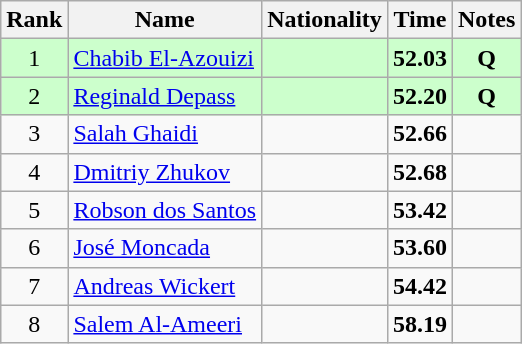<table class="wikitable sortable" style="text-align:center">
<tr>
<th>Rank</th>
<th>Name</th>
<th>Nationality</th>
<th>Time</th>
<th>Notes</th>
</tr>
<tr bgcolor=ccffcc>
<td>1</td>
<td align=left><a href='#'>Chabib El-Azouizi</a></td>
<td align=left></td>
<td><strong>52.03</strong></td>
<td><strong>Q</strong></td>
</tr>
<tr bgcolor=ccffcc>
<td>2</td>
<td align=left><a href='#'>Reginald Depass</a></td>
<td align=left></td>
<td><strong>52.20</strong></td>
<td><strong>Q</strong></td>
</tr>
<tr>
<td>3</td>
<td align=left><a href='#'>Salah Ghaidi</a></td>
<td align=left></td>
<td><strong>52.66</strong></td>
<td></td>
</tr>
<tr>
<td>4</td>
<td align=left><a href='#'>Dmitriy Zhukov</a></td>
<td align=left></td>
<td><strong>52.68</strong></td>
<td></td>
</tr>
<tr>
<td>5</td>
<td align=left><a href='#'>Robson dos Santos</a></td>
<td align=left></td>
<td><strong>53.42</strong></td>
<td></td>
</tr>
<tr>
<td>6</td>
<td align=left><a href='#'>José Moncada</a></td>
<td align=left></td>
<td><strong>53.60</strong></td>
<td></td>
</tr>
<tr>
<td>7</td>
<td align=left><a href='#'>Andreas Wickert</a></td>
<td align=left></td>
<td><strong>54.42</strong></td>
<td></td>
</tr>
<tr>
<td>8</td>
<td align=left><a href='#'>Salem Al-Ameeri</a></td>
<td align=left></td>
<td><strong>58.19</strong></td>
<td></td>
</tr>
</table>
